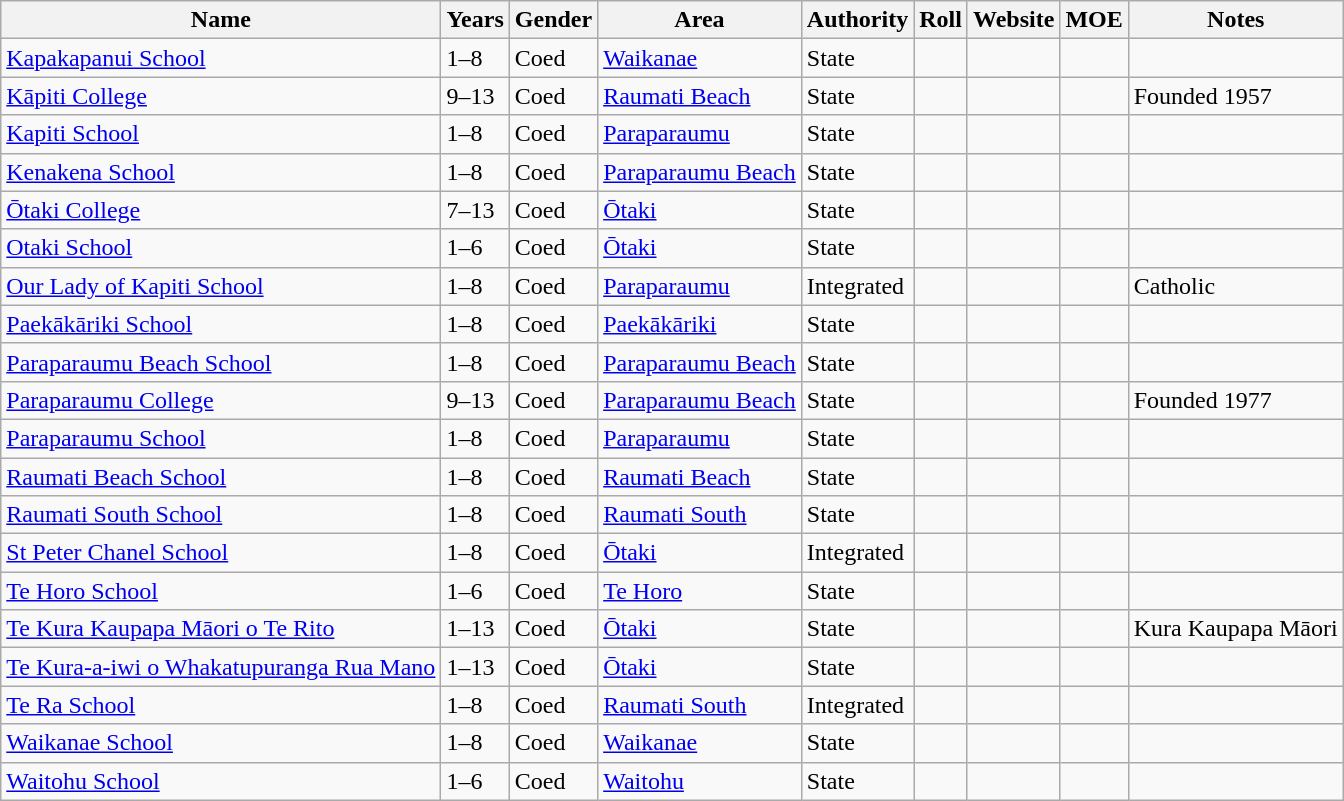<table class="wikitable sortable">
<tr>
<th>Name</th>
<th>Years</th>
<th>Gender</th>
<th>Area</th>
<th>Authority</th>
<th>Roll</th>
<th>Website</th>
<th>MOE</th>
<th>Notes</th>
</tr>
<tr>
<td><a href='#'>Kapakapanui School</a></td>
<td>1–8</td>
<td>Coed</td>
<td><a href='#'>Waikanae</a></td>
<td>State</td>
<td></td>
<td></td>
<td></td>
<td></td>
</tr>
<tr>
<td><a href='#'>Kāpiti College</a></td>
<td>9–13</td>
<td>Coed</td>
<td><a href='#'>Raumati Beach</a></td>
<td>State</td>
<td></td>
<td></td>
<td></td>
<td>Founded 1957</td>
</tr>
<tr>
<td><a href='#'>Kapiti School</a></td>
<td>1–8</td>
<td>Coed</td>
<td><a href='#'>Paraparaumu</a></td>
<td>State</td>
<td></td>
<td></td>
<td></td>
<td></td>
</tr>
<tr>
<td><a href='#'>Kenakena School</a></td>
<td>1–8</td>
<td>Coed</td>
<td><a href='#'>Paraparaumu Beach</a></td>
<td>State</td>
<td></td>
<td></td>
<td></td>
<td></td>
</tr>
<tr>
<td><a href='#'>Ōtaki College</a></td>
<td>7–13</td>
<td>Coed</td>
<td><a href='#'>Ōtaki</a></td>
<td>State</td>
<td></td>
<td></td>
<td></td>
<td></td>
</tr>
<tr>
<td><a href='#'>Otaki School</a></td>
<td>1–6</td>
<td>Coed</td>
<td><a href='#'>Ōtaki</a></td>
<td>State</td>
<td></td>
<td></td>
<td></td>
<td></td>
</tr>
<tr>
<td><a href='#'>Our Lady of Kapiti School</a></td>
<td>1–8</td>
<td>Coed</td>
<td><a href='#'>Paraparaumu</a></td>
<td>Integrated</td>
<td></td>
<td></td>
<td></td>
<td>Catholic</td>
</tr>
<tr>
<td><a href='#'>Paekākāriki School</a></td>
<td>1–8</td>
<td>Coed</td>
<td><a href='#'>Paekākāriki</a></td>
<td>State</td>
<td></td>
<td></td>
<td></td>
<td></td>
</tr>
<tr>
<td><a href='#'>Paraparaumu Beach School</a></td>
<td>1–8</td>
<td>Coed</td>
<td><a href='#'>Paraparaumu Beach</a></td>
<td>State</td>
<td></td>
<td></td>
<td></td>
<td></td>
</tr>
<tr>
<td><a href='#'>Paraparaumu College</a></td>
<td>9–13</td>
<td>Coed</td>
<td><a href='#'>Paraparaumu Beach</a></td>
<td>State</td>
<td></td>
<td></td>
<td></td>
<td>Founded 1977</td>
</tr>
<tr>
<td><a href='#'>Paraparaumu School</a></td>
<td>1–8</td>
<td>Coed</td>
<td><a href='#'>Paraparaumu</a></td>
<td>State</td>
<td></td>
<td></td>
<td></td>
<td></td>
</tr>
<tr>
<td><a href='#'>Raumati Beach School</a></td>
<td>1–8</td>
<td>Coed</td>
<td><a href='#'>Raumati Beach</a></td>
<td>State</td>
<td></td>
<td></td>
<td></td>
<td></td>
</tr>
<tr>
<td><a href='#'>Raumati South School</a></td>
<td>1–8</td>
<td>Coed</td>
<td><a href='#'>Raumati South</a></td>
<td>State</td>
<td></td>
<td></td>
<td></td>
<td></td>
</tr>
<tr>
<td><a href='#'>St Peter Chanel School</a></td>
<td>1–8</td>
<td>Coed</td>
<td><a href='#'>Ōtaki</a></td>
<td>Integrated</td>
<td></td>
<td></td>
<td></td>
<td></td>
</tr>
<tr>
<td><a href='#'>Te Horo School</a></td>
<td>1–6</td>
<td>Coed</td>
<td><a href='#'>Te Horo</a></td>
<td>State</td>
<td></td>
<td></td>
<td></td>
<td></td>
</tr>
<tr>
<td><a href='#'>Te Kura Kaupapa Māori o Te Rito</a></td>
<td>1–13</td>
<td>Coed</td>
<td><a href='#'>Ōtaki</a></td>
<td>State</td>
<td></td>
<td></td>
<td></td>
<td>Kura Kaupapa Māori</td>
</tr>
<tr>
<td><a href='#'>Te Kura-a-iwi o Whakatupuranga Rua Mano</a></td>
<td>1–13</td>
<td>Coed</td>
<td><a href='#'>Ōtaki</a></td>
<td>State</td>
<td></td>
<td></td>
<td></td>
<td></td>
</tr>
<tr>
<td><a href='#'>Te Ra School</a></td>
<td>1–8</td>
<td>Coed</td>
<td><a href='#'>Raumati South</a></td>
<td>Integrated</td>
<td></td>
<td></td>
<td></td>
<td></td>
</tr>
<tr>
<td><a href='#'>Waikanae School</a></td>
<td>1–8</td>
<td>Coed</td>
<td><a href='#'>Waikanae</a></td>
<td>State</td>
<td></td>
<td></td>
<td></td>
<td></td>
</tr>
<tr>
<td><a href='#'>Waitohu School</a></td>
<td>1–6</td>
<td>Coed</td>
<td><a href='#'>Waitohu</a></td>
<td>State</td>
<td></td>
<td></td>
<td></td>
<td></td>
</tr>
</table>
